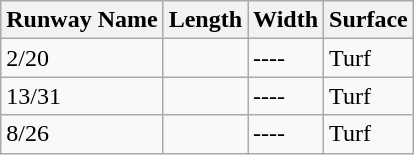<table class="wikitable">
<tr>
<th>Runway Name</th>
<th>Length</th>
<th>Width</th>
<th>Surface</th>
</tr>
<tr>
<td>2/20</td>
<td></td>
<td>----</td>
<td>Turf</td>
</tr>
<tr>
<td>13/31</td>
<td></td>
<td>----</td>
<td>Turf</td>
</tr>
<tr>
<td>8/26</td>
<td></td>
<td>----</td>
<td>Turf</td>
</tr>
</table>
